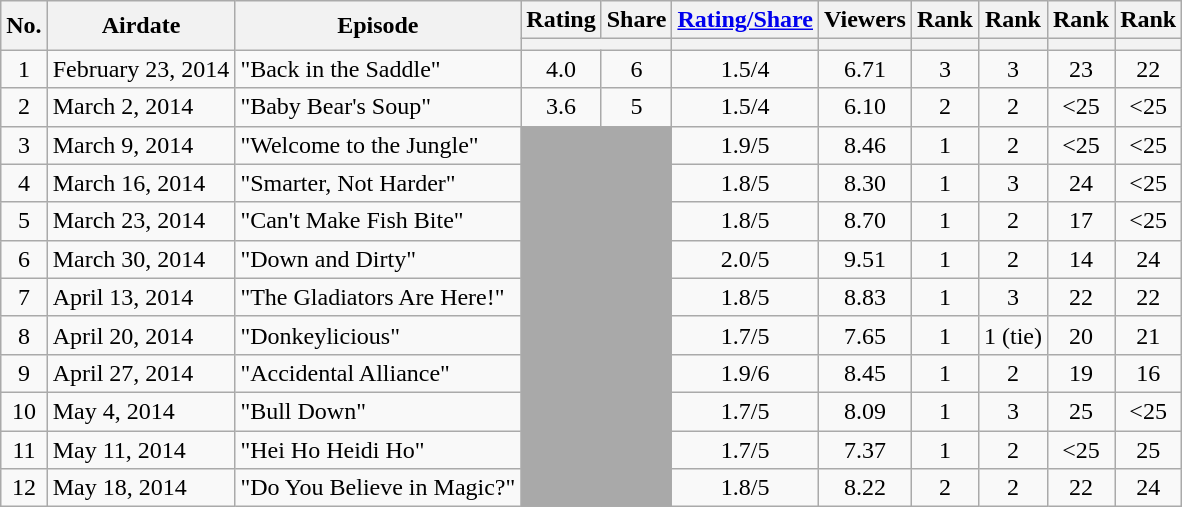<table class="wikitable" style="text-align:center">
<tr>
<th rowspan="2">No.</th>
<th rowspan="2">Airdate</th>
<th rowspan="2">Episode</th>
<th>Rating</th>
<th>Share</th>
<th><a href='#'>Rating/Share</a></th>
<th>Viewers</th>
<th>Rank</th>
<th>Rank</th>
<th>Rank</th>
<th>Rank</th>
</tr>
<tr class="sorttop">
<th colspan="2"></th>
<th></th>
<th></th>
<th></th>
<th></th>
<th></th>
<th></th>
</tr>
<tr>
<td>1</td>
<td style="text-align:left;">February 23, 2014</td>
<td style="text-align:left;">"Back in the Saddle"</td>
<td>4.0</td>
<td>6</td>
<td>1.5/4</td>
<td>6.71</td>
<td>3</td>
<td>3</td>
<td>23</td>
<td>22</td>
</tr>
<tr>
<td>2</td>
<td style="text-align:left;">March 2, 2014</td>
<td style="text-align:left;">"Baby Bear's Soup"</td>
<td>3.6</td>
<td>5</td>
<td>1.5/4</td>
<td>6.10</td>
<td>2</td>
<td>2</td>
<td><25</td>
<td><25</td>
</tr>
<tr>
<td>3</td>
<td style="text-align:left;">March 9, 2014</td>
<td style="text-align:left;">"Welcome to the Jungle"</td>
<td colspan="2" rowspan="10" bgcolor="darkgrey"></td>
<td>1.9/5</td>
<td>8.46</td>
<td>1</td>
<td>2</td>
<td><25</td>
<td><25</td>
</tr>
<tr>
<td>4</td>
<td style="text-align:left;">March 16, 2014</td>
<td style="text-align:left;">"Smarter, Not Harder"</td>
<td>1.8/5</td>
<td>8.30</td>
<td>1</td>
<td>3</td>
<td>24</td>
<td><25</td>
</tr>
<tr>
<td>5</td>
<td style="text-align:left;">March 23, 2014</td>
<td style="text-align:left;">"Can't Make Fish Bite"</td>
<td>1.8/5</td>
<td>8.70</td>
<td>1</td>
<td>2</td>
<td>17</td>
<td><25</td>
</tr>
<tr>
<td>6</td>
<td style="text-align:left;">March 30, 2014</td>
<td style="text-align:left;">"Down and Dirty"</td>
<td>2.0/5</td>
<td>9.51</td>
<td>1</td>
<td>2</td>
<td>14</td>
<td>24</td>
</tr>
<tr>
<td>7</td>
<td style="text-align:left;">April 13, 2014</td>
<td style="text-align:left;">"The Gladiators Are Here!"</td>
<td>1.8/5</td>
<td>8.83</td>
<td>1</td>
<td>3</td>
<td>22</td>
<td>22</td>
</tr>
<tr>
<td>8</td>
<td style="text-align:left;">April 20, 2014</td>
<td style="text-align:left;">"Donkeylicious"</td>
<td>1.7/5</td>
<td>7.65</td>
<td>1</td>
<td>1 (tie)</td>
<td>20</td>
<td>21</td>
</tr>
<tr>
<td>9</td>
<td style="text-align:left;">April 27, 2014</td>
<td style="text-align:left;">"Accidental Alliance"</td>
<td>1.9/6</td>
<td>8.45</td>
<td>1</td>
<td>2</td>
<td>19</td>
<td>16</td>
</tr>
<tr>
<td>10</td>
<td style="text-align:left;">May 4, 2014</td>
<td style="text-align:left;">"Bull Down"</td>
<td>1.7/5</td>
<td>8.09</td>
<td>1</td>
<td>3</td>
<td>25</td>
<td><25</td>
</tr>
<tr>
<td>11</td>
<td style="text-align:left;">May 11, 2014</td>
<td style="text-align:left;">"Hei Ho Heidi Ho"</td>
<td>1.7/5</td>
<td>7.37</td>
<td>1</td>
<td>2</td>
<td><25</td>
<td>25</td>
</tr>
<tr>
<td>12</td>
<td style="text-align:left;">May 18, 2014</td>
<td style="text-align:left;">"Do You Believe in Magic?"</td>
<td>1.8/5</td>
<td>8.22</td>
<td>2</td>
<td>2</td>
<td>22</td>
<td>24</td>
</tr>
</table>
